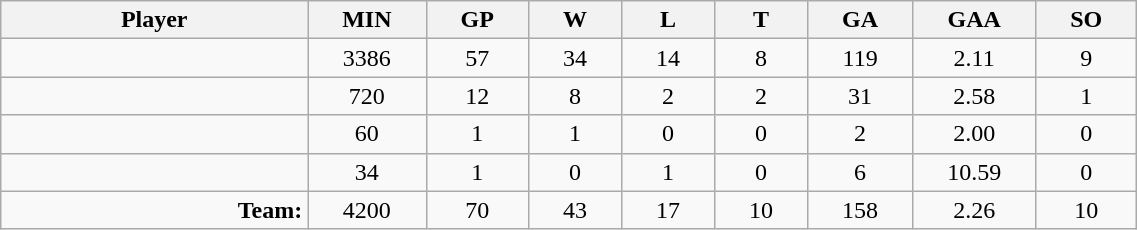<table class="wikitable sortable" width="60%">
<tr>
<th bgcolor="#DDDDFF" width="10%">Player</th>
<th width="3%" bgcolor="#DDDDFF" title="Minutes played">MIN</th>
<th width="3%" bgcolor="#DDDDFF" title="Games played in">GP</th>
<th width="3%" bgcolor="#DDDDFF" title="Games played in">W</th>
<th width="3%" bgcolor="#DDDDFF"title="Games played in">L</th>
<th width="3%" bgcolor="#DDDDFF" title="Ties">T</th>
<th width="3%" bgcolor="#DDDDFF" title="Goals against">GA</th>
<th width="3%" bgcolor="#DDDDFF" title="Goals against average">GAA</th>
<th width="3%" bgcolor="#DDDDFF"title="Shut-outs">SO</th>
</tr>
<tr align="center">
<td align="right"></td>
<td>3386</td>
<td>57</td>
<td>34</td>
<td>14</td>
<td>8</td>
<td>119</td>
<td>2.11</td>
<td>9</td>
</tr>
<tr align="center">
<td align="right"></td>
<td>720</td>
<td>12</td>
<td>8</td>
<td>2</td>
<td>2</td>
<td>31</td>
<td>2.58</td>
<td>1</td>
</tr>
<tr align="center">
<td align="right"></td>
<td>60</td>
<td>1</td>
<td>1</td>
<td>0</td>
<td>0</td>
<td>2</td>
<td>2.00</td>
<td>0</td>
</tr>
<tr align="center">
<td align="right"></td>
<td>34</td>
<td>1</td>
<td>0</td>
<td>1</td>
<td>0</td>
<td>6</td>
<td>10.59</td>
<td>0</td>
</tr>
<tr align="center">
<td align="right"><strong>Team:</strong></td>
<td>4200</td>
<td>70</td>
<td>43</td>
<td>17</td>
<td>10</td>
<td>158</td>
<td>2.26</td>
<td>10</td>
</tr>
</table>
